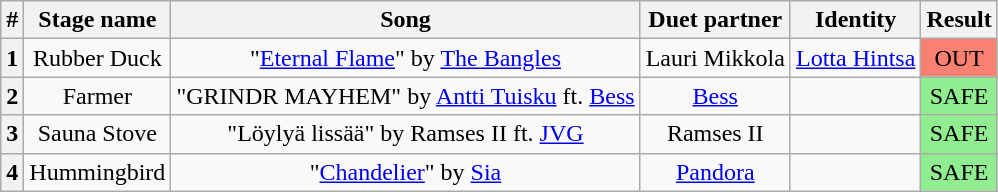<table class="wikitable plainrowheaders" style="text-align: center;">
<tr>
<th>#</th>
<th>Stage name</th>
<th>Song</th>
<th>Duet partner</th>
<th>Identity</th>
<th>Result</th>
</tr>
<tr>
<th>1</th>
<td>Rubber Duck</td>
<td>"<a href='#'>Eternal Flame</a>" by <a href='#'>The Bangles</a></td>
<td>Lauri Mikkola</td>
<td><a href='#'>Lotta Hintsa</a></td>
<td bgcolor="salmon">OUT</td>
</tr>
<tr>
<th>2</th>
<td>Farmer</td>
<td>"GRINDR MAYHEM" by <a href='#'>Antti Tuisku</a> ft. <a href='#'>Bess</a></td>
<td><a href='#'>Bess</a></td>
<td></td>
<td bgcolor="lightgreen">SAFE</td>
</tr>
<tr>
<th>3</th>
<td>Sauna Stove</td>
<td>"Löylyä lissää" by Ramses II ft. <a href='#'>JVG</a></td>
<td>Ramses II</td>
<td></td>
<td bgcolor="lightgreen">SAFE</td>
</tr>
<tr>
<th>4</th>
<td>Hummingbird</td>
<td>"<a href='#'>Chandelier</a>" by <a href='#'>Sia</a></td>
<td><a href='#'>Pandora</a></td>
<td></td>
<td bgcolor="lightgreen">SAFE</td>
</tr>
</table>
